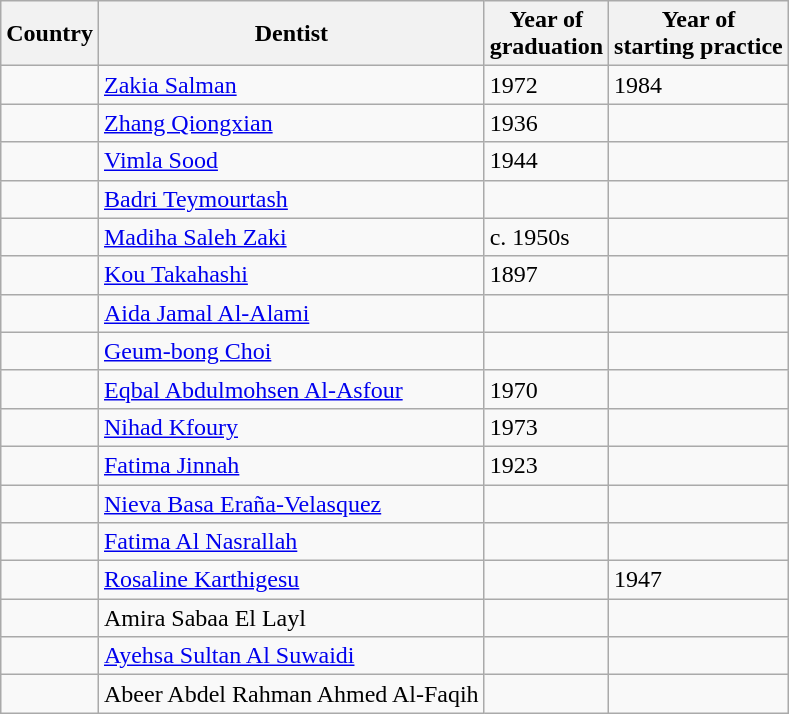<table class="wikitable">
<tr>
<th>Country</th>
<th>Dentist</th>
<th>Year of<br>graduation</th>
<th>Year of<br>starting practice</th>
</tr>
<tr>
<td></td>
<td><a href='#'>Zakia Salman</a></td>
<td>1972</td>
<td>1984</td>
</tr>
<tr>
<td></td>
<td><a href='#'>Zhang Qiongxian</a></td>
<td>1936</td>
<td></td>
</tr>
<tr>
<td></td>
<td><a href='#'>Vimla Sood</a></td>
<td>1944</td>
<td></td>
</tr>
<tr>
<td></td>
<td><a href='#'>Badri Teymourtash</a></td>
<td></td>
<td></td>
</tr>
<tr>
<td></td>
<td><a href='#'>Madiha Saleh Zaki</a></td>
<td>c. 1950s</td>
<td></td>
</tr>
<tr>
<td></td>
<td><a href='#'>Kou Takahashi</a></td>
<td>1897</td>
<td></td>
</tr>
<tr>
<td></td>
<td><a href='#'>Aida Jamal Al-Alami</a></td>
<td></td>
<td></td>
</tr>
<tr>
<td></td>
<td><a href='#'>Geum-bong Choi</a></td>
<td></td>
<td></td>
</tr>
<tr>
<td></td>
<td><a href='#'>Eqbal Abdulmohsen Al-Asfour</a></td>
<td>1970</td>
<td></td>
</tr>
<tr>
<td></td>
<td><a href='#'>Nihad Kfoury</a></td>
<td>1973</td>
<td></td>
</tr>
<tr>
<td></td>
<td><a href='#'>Fatima Jinnah</a></td>
<td>1923</td>
<td></td>
</tr>
<tr>
<td></td>
<td><a href='#'>Nieva Basa Eraña-Velasquez</a></td>
<td></td>
<td></td>
</tr>
<tr>
<td></td>
<td><a href='#'>Fatima Al Nasrallah</a></td>
<td></td>
<td></td>
</tr>
<tr>
<td></td>
<td><a href='#'>Rosaline Karthigesu</a></td>
<td></td>
<td>1947</td>
</tr>
<tr>
<td></td>
<td>Amira Sabaa El Layl</td>
<td></td>
<td></td>
</tr>
<tr>
<td></td>
<td><a href='#'>Ayehsa Sultan Al Suwaidi</a></td>
<td></td>
<td></td>
</tr>
<tr>
<td></td>
<td>Abeer Abdel Rahman Ahmed Al-Faqih</td>
<td></td>
<td></td>
</tr>
</table>
